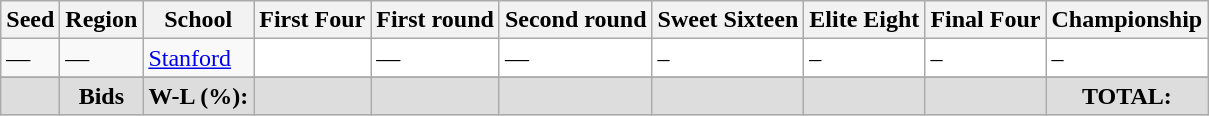<table class="sortable wikitable" style="white-space:nowrap; font-size:100%;">
<tr>
<th>Seed</th>
<th>Region</th>
<th>School</th>
<th>First Four</th>
<th>First round</th>
<th>Second round</th>
<th>Sweet Sixteen</th>
<th>Elite Eight</th>
<th>Final Four</th>
<th>Championship</th>
</tr>
<tr>
<td>―</td>
<td>―</td>
<td><a href='#'>Stanford</a></td>
<td style="background:#fff;"></td>
<td style="background:#fff;">―</td>
<td style="background:#fff;">―</td>
<td style="background:#fff;">–</td>
<td style="background:#fff;">–</td>
<td style="background:#fff;">–</td>
<td style="background:#fff;">–</td>
</tr>
<tr>
</tr>
<tr class="sortbottom" style="text-align:center; background:#ddd;">
<td></td>
<td><strong>Bids</strong></td>
<td><strong>W-L (%):</strong></td>
<td></td>
<td></td>
<td></td>
<td></td>
<td></td>
<td></td>
<td><strong>TOTAL:</strong> </td>
</tr>
</table>
